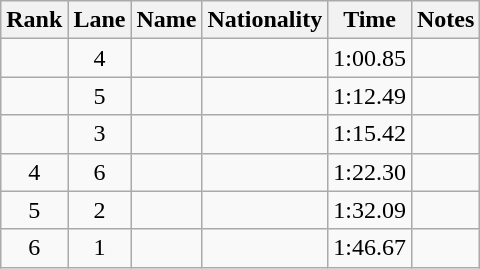<table class="wikitable sortable" style="text-align:center">
<tr>
<th>Rank</th>
<th>Lane</th>
<th>Name</th>
<th>Nationality</th>
<th>Time</th>
<th>Notes</th>
</tr>
<tr>
<td></td>
<td>4</td>
<td align=left></td>
<td align=left></td>
<td>1:00.85</td>
<td></td>
</tr>
<tr>
<td></td>
<td>5</td>
<td align=left></td>
<td align=left></td>
<td>1:12.49</td>
<td></td>
</tr>
<tr>
<td></td>
<td>3</td>
<td align=left></td>
<td align=left></td>
<td>1:15.42</td>
<td></td>
</tr>
<tr>
<td>4</td>
<td>6</td>
<td align=left></td>
<td align=left></td>
<td>1:22.30</td>
<td></td>
</tr>
<tr>
<td>5</td>
<td>2</td>
<td align=left></td>
<td align=left></td>
<td>1:32.09</td>
<td></td>
</tr>
<tr>
<td>6</td>
<td>1</td>
<td align=left></td>
<td align=left></td>
<td>1:46.67</td>
<td></td>
</tr>
</table>
